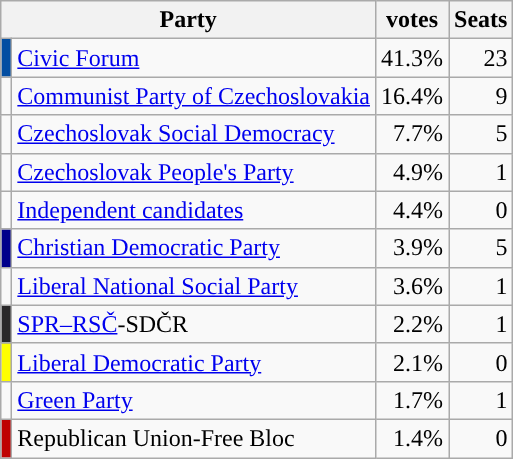<table class=wikitable style=text-align:right>
<tr>
<th colspan=2>Party</th>
<th>votes</th>
<th>Seats</th>
</tr>
<tr>
<td bgcolor=#034EA2></td>
<td align=left><a href='#'>Civic Forum</a></td>
<td>41.3%</td>
<td>23</td>
</tr>
<tr>
<td></td>
<td align=left><a href='#'>Communist Party of Czechoslovakia</a></td>
<td>16.4%</td>
<td>9</td>
</tr>
<tr>
<td></td>
<td align=left><a href='#'>Czechoslovak Social Democracy</a></td>
<td>7.7%</td>
<td>5</td>
</tr>
<tr>
<td></td>
<td align=left><a href='#'>Czechoslovak People's Party</a></td>
<td>4.9%</td>
<td>1</td>
</tr>
<tr>
<td></td>
<td align=left><a href='#'>Independent candidates</a></td>
<td>4.4%</td>
<td>0</td>
</tr>
<tr>
<td style="background:#00008B;"></td>
<td align=left><a href='#'>Christian Democratic Party</a></td>
<td>3.9%</td>
<td>5</td>
</tr>
<tr>
<td></td>
<td align=left><a href='#'>Liberal National Social Party</a></td>
<td>3.6%</td>
<td>1</td>
</tr>
<tr>
<td style="background:#292829;"></td>
<td align=left><a href='#'>SPR–RSČ</a>-SDČR</td>
<td>2.2%</td>
<td>1</td>
</tr>
<tr>
<td style="background:yellow;"></td>
<td align=left><a href='#'>Liberal Democratic Party</a></td>
<td>2.1%</td>
<td>0</td>
</tr>
<tr>
<td></td>
<td align=left><a href='#'>Green Party</a></td>
<td>1.7%</td>
<td>1</td>
</tr>
<tr>
<td style="background:#bf0202;"></td>
<td align=left>Republican Union-Free Bloc</td>
<td>1.4%</td>
<td>0</td>
</tr>
</table>
